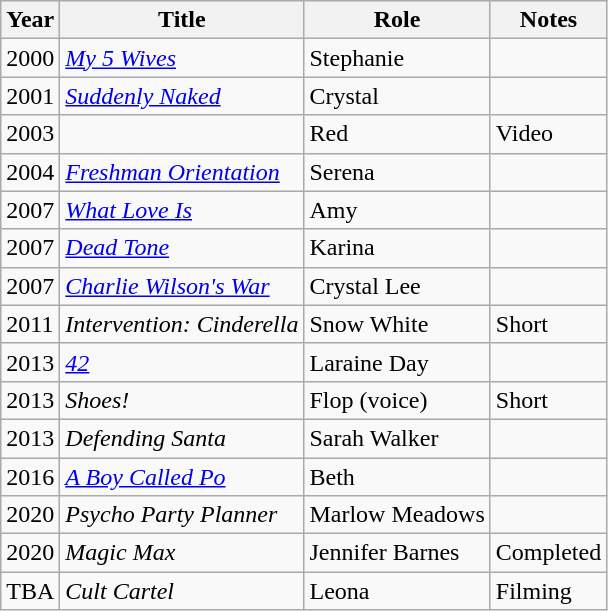<table class="wikitable sortable">
<tr>
<th>Year</th>
<th>Title</th>
<th>Role</th>
<th class="unsortable">Notes</th>
</tr>
<tr>
<td>2000</td>
<td><em><a href='#'>My 5 Wives</a></em></td>
<td>Stephanie</td>
<td></td>
</tr>
<tr>
<td>2001</td>
<td><em><a href='#'>Suddenly Naked</a></em></td>
<td>Crystal</td>
<td></td>
</tr>
<tr>
<td>2003</td>
<td><em></em></td>
<td>Red</td>
<td>Video</td>
</tr>
<tr>
<td>2004</td>
<td><em><a href='#'>Freshman Orientation</a></em></td>
<td>Serena</td>
<td></td>
</tr>
<tr>
<td>2007</td>
<td><em><a href='#'>What Love Is</a></em></td>
<td>Amy</td>
<td></td>
</tr>
<tr>
<td>2007</td>
<td><em><a href='#'>Dead Tone</a></em></td>
<td>Karina</td>
<td></td>
</tr>
<tr>
<td>2007</td>
<td><em><a href='#'>Charlie Wilson's War</a></em></td>
<td>Crystal Lee</td>
<td></td>
</tr>
<tr>
<td>2011</td>
<td><em>Intervention: Cinderella</em></td>
<td>Snow White</td>
<td>Short</td>
</tr>
<tr>
<td>2013</td>
<td><em><a href='#'>42</a></em></td>
<td>Laraine Day</td>
<td></td>
</tr>
<tr>
<td>2013</td>
<td><em>Shoes!</em></td>
<td>Flop (voice)</td>
<td>Short</td>
</tr>
<tr>
<td>2013</td>
<td><em>Defending Santa</em></td>
<td>Sarah Walker</td>
<td></td>
</tr>
<tr>
<td>2016</td>
<td><em><a href='#'>A Boy Called Po</a></em></td>
<td>Beth</td>
<td></td>
</tr>
<tr>
<td>2020</td>
<td><em>Psycho Party Planner</em></td>
<td>Marlow Meadows</td>
<td></td>
</tr>
<tr>
<td>2020</td>
<td><em>Magic Max</em></td>
<td>Jennifer Barnes</td>
<td>Completed</td>
</tr>
<tr>
<td>TBA</td>
<td><em>Cult Cartel</em></td>
<td>Leona</td>
<td>Filming</td>
</tr>
</table>
